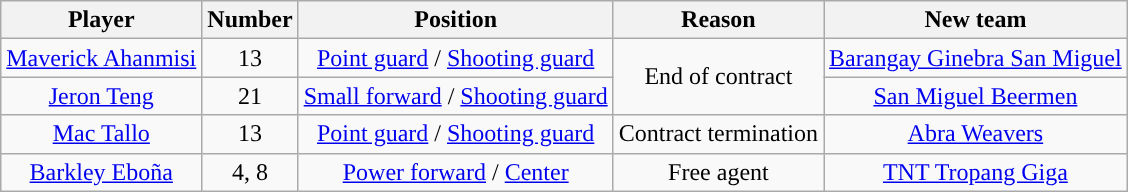<table class="wikitable sortable sortable">
<tr>
<th>Player</th>
<th>Number</th>
<th>Position</th>
<th>Reason</th>
<th>New team</th>
</tr>
<tr style="text-align: center">
<td><a href='#'>Maverick Ahanmisi</a></td>
<td>13</td>
<td><a href='#'>Point guard</a> / <a href='#'>Shooting guard</a></td>
<td rowspan=2>End of contract</td>
<td><a href='#'>Barangay Ginebra San Miguel</a></td>
</tr>
<tr style="text-align: center">
<td><a href='#'>Jeron Teng</a></td>
<td>21</td>
<td><a href='#'>Small forward</a> / <a href='#'>Shooting guard</a></td>
<td><a href='#'>San Miguel Beermen</a></td>
</tr>
<tr style="text-align: center">
<td><a href='#'>Mac Tallo</a></td>
<td>13</td>
<td><a href='#'>Point guard</a> / <a href='#'>Shooting guard</a></td>
<td>Contract termination</td>
<td><a href='#'>Abra Weavers</a> </td>
</tr>
<tr style="text-align: center">
<td><a href='#'>Barkley Eboña</a></td>
<td>4, 8</td>
<td><a href='#'>Power forward</a> / <a href='#'>Center</a></td>
<td>Free agent</td>
<td><a href='#'>TNT Tropang Giga</a></td>
</tr>
</table>
